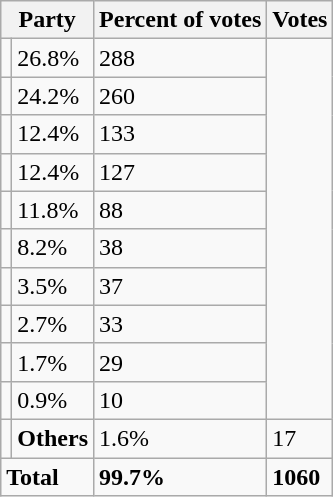<table class="wikitable sortable">
<tr>
<th colspan="2">Party</th>
<th>Percent of votes</th>
<th>Votes</th>
</tr>
<tr>
<td></td>
<td>26.8%</td>
<td>288</td>
</tr>
<tr>
<td></td>
<td>24.2%</td>
<td>260</td>
</tr>
<tr>
<td></td>
<td>12.4%</td>
<td>133</td>
</tr>
<tr>
<td></td>
<td>12.4%</td>
<td>127</td>
</tr>
<tr>
<td></td>
<td>11.8%</td>
<td>88</td>
</tr>
<tr>
<td></td>
<td>8.2%</td>
<td>38</td>
</tr>
<tr>
<td></td>
<td>3.5%</td>
<td>37</td>
</tr>
<tr>
<td></td>
<td>2.7%</td>
<td>33</td>
</tr>
<tr>
<td></td>
<td>1.7%</td>
<td>29</td>
</tr>
<tr>
<td></td>
<td>0.9%</td>
<td>10</td>
</tr>
<tr>
<td></td>
<td><strong>Others</strong></td>
<td>1.6%</td>
<td>17</td>
</tr>
<tr>
<td colspan="2"><strong>Total</strong></td>
<td><strong>99.7%</strong></td>
<td><strong>1060</strong></td>
</tr>
</table>
